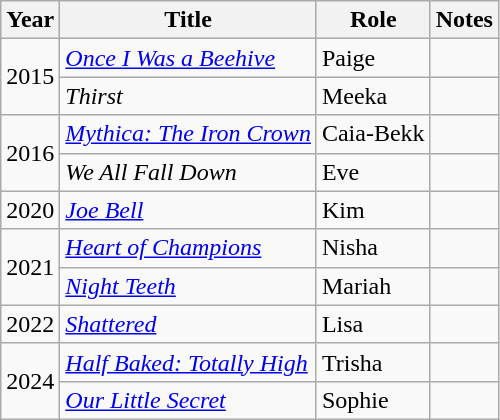<table class="wikitable sortable">
<tr>
<th>Year</th>
<th>Title</th>
<th>Role</th>
<th class="unsortable">Notes</th>
</tr>
<tr>
<td rowspan="2">2015</td>
<td><em><a href='#'>Once I Was a Beehive</a></em></td>
<td>Paige</td>
<td></td>
</tr>
<tr>
<td><em>Thirst</em></td>
<td>Meeka</td>
<td></td>
</tr>
<tr>
<td rowspan="2">2016</td>
<td><em><a href='#'>Mythica: The Iron Crown</a></em></td>
<td>Caia-Bekk</td>
<td></td>
</tr>
<tr>
<td><em>We All Fall Down</em></td>
<td>Eve</td>
<td></td>
</tr>
<tr>
<td>2020</td>
<td><em><a href='#'>Joe Bell</a></em></td>
<td>Kim</td>
<td></td>
</tr>
<tr>
<td rowspan="2">2021</td>
<td><em><a href='#'>Heart of Champions</a></em></td>
<td>Nisha</td>
<td></td>
</tr>
<tr>
<td><em><a href='#'>Night Teeth</a></em></td>
<td>Mariah</td>
<td></td>
</tr>
<tr>
<td>2022</td>
<td><em><a href='#'>Shattered</a></em></td>
<td>Lisa</td>
<td></td>
</tr>
<tr>
<td rowspan="2">2024</td>
<td><em><a href='#'>Half Baked: Totally High</a></em></td>
<td>Trisha</td>
<td></td>
</tr>
<tr>
<td><em><a href='#'>Our Little Secret</a></em></td>
<td>Sophie</td>
<td></td>
</tr>
</table>
